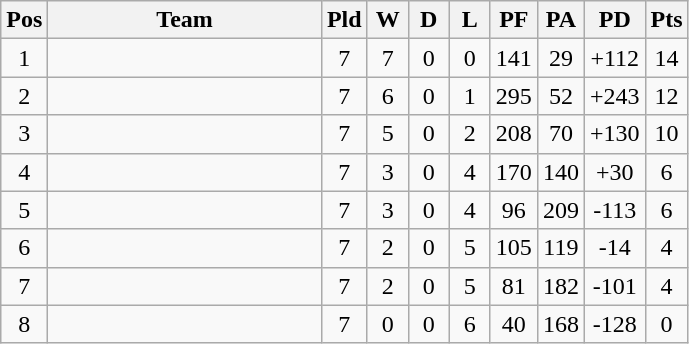<table class="wikitable" style="text-align:center">
<tr>
<th width=20 abbr="Position">Pos</th>
<th width=175>Team</th>
<th width=20 abbr="Played">Pld</th>
<th width=20 abbr="Won">W</th>
<th width=20 abbr="Drawn">D</th>
<th width=20 abbr="Lost">L</th>
<th width=20 abbr="Points for">PF</th>
<th width=20 abbr="Points against">PA</th>
<th width=25 abbr="Points difference">PD</th>
<th width=20 abbr="Points">Pts</th>
</tr>
<tr>
<td>1</td>
<td style="text-align:left"></td>
<td>7</td>
<td>7</td>
<td>0</td>
<td>0</td>
<td>141</td>
<td>29</td>
<td>+112</td>
<td>14</td>
</tr>
<tr>
<td>2</td>
<td style="text-align:left"></td>
<td>7</td>
<td>6</td>
<td>0</td>
<td>1</td>
<td>295</td>
<td>52</td>
<td>+243</td>
<td>12</td>
</tr>
<tr>
<td>3</td>
<td style="text-align:left"></td>
<td>7</td>
<td>5</td>
<td>0</td>
<td>2</td>
<td>208</td>
<td>70</td>
<td>+130</td>
<td>10</td>
</tr>
<tr>
<td>4</td>
<td style="text-align:left"></td>
<td>7</td>
<td>3</td>
<td>0</td>
<td>4</td>
<td>170</td>
<td>140</td>
<td>+30</td>
<td>6</td>
</tr>
<tr>
<td>5</td>
<td style="text-align:left"></td>
<td>7</td>
<td>3</td>
<td>0</td>
<td>4</td>
<td>96</td>
<td>209</td>
<td>-113</td>
<td>6</td>
</tr>
<tr>
<td>6</td>
<td style="text-align:left"></td>
<td>7</td>
<td>2</td>
<td>0</td>
<td>5</td>
<td>105</td>
<td>119</td>
<td>-14</td>
<td>4</td>
</tr>
<tr>
<td>7</td>
<td style="text-align:left"></td>
<td>7</td>
<td>2</td>
<td>0</td>
<td>5</td>
<td>81</td>
<td>182</td>
<td>-101</td>
<td>4</td>
</tr>
<tr>
<td>8</td>
<td style="text-align:left"></td>
<td>7</td>
<td>0</td>
<td>0</td>
<td>6</td>
<td>40</td>
<td>168</td>
<td>-128</td>
<td>0</td>
</tr>
</table>
